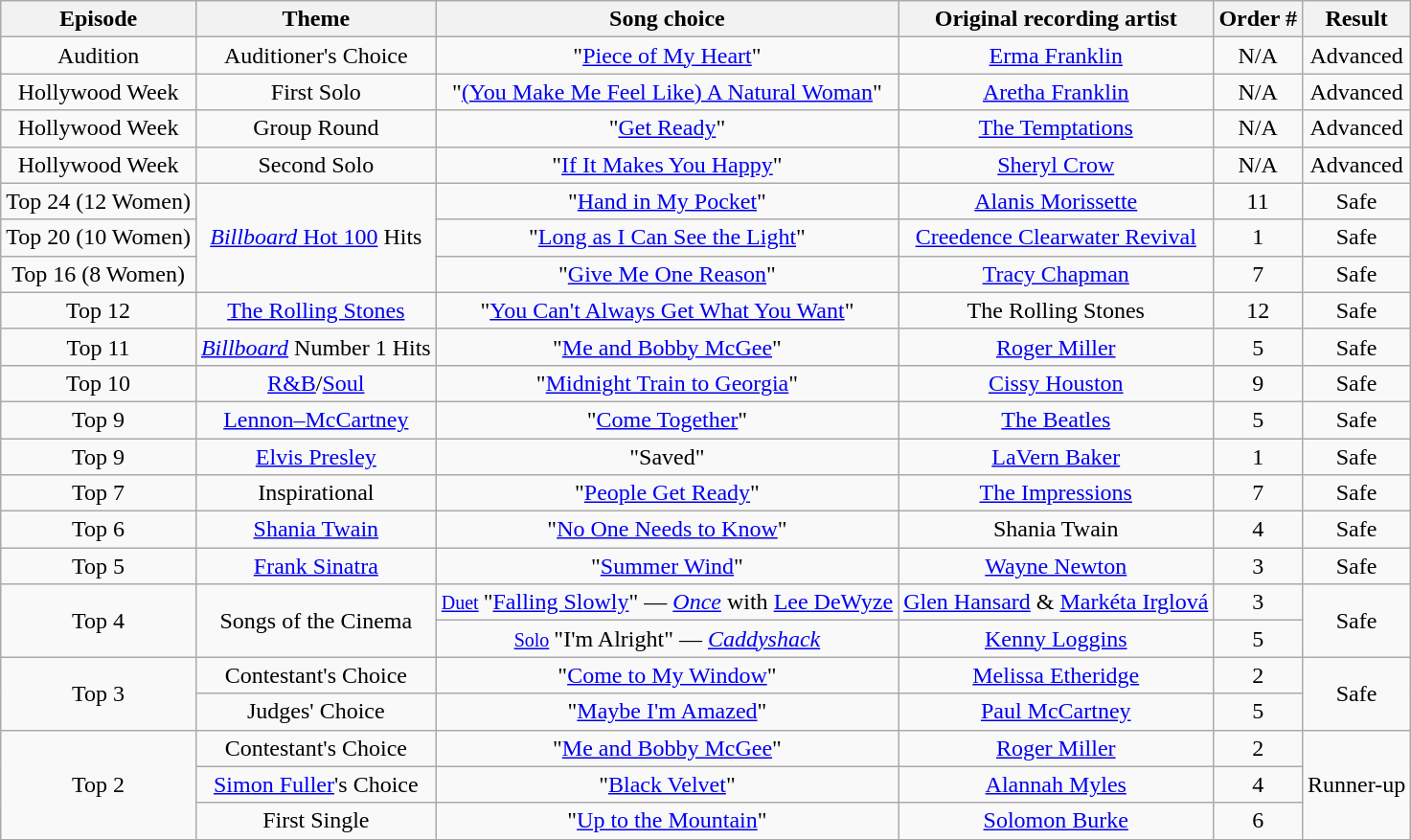<table class="wikitable" style="text-align: center;">
<tr>
<th>Episode</th>
<th>Theme</th>
<th>Song choice</th>
<th>Original recording artist</th>
<th>Order #</th>
<th>Result</th>
</tr>
<tr>
<td>Audition</td>
<td>Auditioner's Choice</td>
<td>"<a href='#'>Piece of My Heart</a>"</td>
<td><a href='#'>Erma Franklin</a></td>
<td>N/A</td>
<td>Advanced</td>
</tr>
<tr>
<td>Hollywood Week</td>
<td>First Solo</td>
<td>"<a href='#'>(You Make Me Feel Like) A Natural Woman</a>"</td>
<td><a href='#'>Aretha Franklin</a></td>
<td>N/A</td>
<td>Advanced</td>
</tr>
<tr>
<td>Hollywood Week</td>
<td>Group Round</td>
<td>"<a href='#'>Get Ready</a>"</td>
<td><a href='#'>The Temptations</a></td>
<td>N/A</td>
<td>Advanced</td>
</tr>
<tr>
<td>Hollywood Week</td>
<td>Second Solo</td>
<td>"<a href='#'>If It Makes You Happy</a>"</td>
<td><a href='#'>Sheryl Crow</a></td>
<td>N/A</td>
<td>Advanced</td>
</tr>
<tr>
<td>Top 24 (12 Women)</td>
<td rowspan="3"><a href='#'><em>Billboard</em> Hot 100</a> Hits</td>
<td>"<a href='#'>Hand in My Pocket</a>"</td>
<td><a href='#'>Alanis Morissette</a></td>
<td>11</td>
<td>Safe</td>
</tr>
<tr>
<td>Top 20 (10 Women)</td>
<td>"<a href='#'>Long as I Can See the Light</a>"</td>
<td><a href='#'>Creedence Clearwater Revival</a></td>
<td>1</td>
<td>Safe</td>
</tr>
<tr>
<td>Top 16 (8 Women)</td>
<td>"<a href='#'>Give Me One Reason</a>"</td>
<td><a href='#'>Tracy Chapman</a></td>
<td>7</td>
<td>Safe</td>
</tr>
<tr>
<td>Top 12</td>
<td><a href='#'>The Rolling Stones</a></td>
<td>"<a href='#'>You Can't Always Get What You Want</a>"</td>
<td>The Rolling Stones</td>
<td>12</td>
<td>Safe</td>
</tr>
<tr>
<td>Top 11</td>
<td><em><a href='#'>Billboard</a></em> Number 1 Hits</td>
<td>"<a href='#'>Me and Bobby McGee</a>"</td>
<td><a href='#'>Roger Miller</a></td>
<td>5</td>
<td>Safe</td>
</tr>
<tr>
<td>Top 10</td>
<td><a href='#'>R&B</a>/<a href='#'>Soul</a></td>
<td>"<a href='#'>Midnight Train to Georgia</a>"</td>
<td><a href='#'>Cissy Houston</a></td>
<td>9</td>
<td>Safe</td>
</tr>
<tr>
<td>Top 9</td>
<td><a href='#'>Lennon–McCartney</a></td>
<td>"<a href='#'>Come Together</a>"</td>
<td><a href='#'>The Beatles</a></td>
<td>5</td>
<td>Safe</td>
</tr>
<tr>
<td>Top 9</td>
<td><a href='#'>Elvis Presley</a></td>
<td>"Saved"</td>
<td><a href='#'>LaVern Baker</a></td>
<td>1</td>
<td>Safe</td>
</tr>
<tr>
<td>Top 7</td>
<td>Inspirational</td>
<td>"<a href='#'>People Get Ready</a>"</td>
<td><a href='#'>The Impressions</a></td>
<td>7</td>
<td>Safe</td>
</tr>
<tr>
<td>Top 6</td>
<td><a href='#'>Shania Twain</a></td>
<td>"<a href='#'>No One Needs to Know</a>"</td>
<td>Shania Twain</td>
<td>4</td>
<td>Safe</td>
</tr>
<tr>
<td>Top 5</td>
<td><a href='#'>Frank Sinatra</a></td>
<td>"<a href='#'>Summer Wind</a>"</td>
<td><a href='#'>Wayne Newton</a></td>
<td>3</td>
<td>Safe</td>
</tr>
<tr>
<td rowspan="2">Top 4</td>
<td rowspan="2">Songs of the Cinema</td>
<td><small><a href='#'>Duet</a> </small> "<a href='#'>Falling Slowly</a>" — <em><a href='#'>Once</a></em> with <a href='#'>Lee DeWyze</a></td>
<td><a href='#'>Glen Hansard</a> & <a href='#'>Markéta Irglová</a></td>
<td>3</td>
<td rowspan="2">Safe</td>
</tr>
<tr>
<td><small><a href='#'>Solo</a> </small> "I'm Alright" — <em><a href='#'>Caddyshack</a></em></td>
<td><a href='#'>Kenny Loggins</a></td>
<td>5</td>
</tr>
<tr>
<td rowspan="2">Top 3</td>
<td>Contestant's Choice</td>
<td>"<a href='#'>Come to My Window</a>"</td>
<td><a href='#'>Melissa Etheridge</a></td>
<td>2</td>
<td rowspan="2">Safe</td>
</tr>
<tr>
<td>Judges' Choice</td>
<td>"<a href='#'>Maybe I'm Amazed</a>"</td>
<td><a href='#'>Paul McCartney</a></td>
<td>5</td>
</tr>
<tr>
<td rowspan="3">Top 2</td>
<td>Contestant's Choice</td>
<td>"<a href='#'>Me and Bobby McGee</a>"</td>
<td><a href='#'>Roger Miller</a></td>
<td>2</td>
<td rowspan="3">Runner-up</td>
</tr>
<tr>
<td><a href='#'>Simon Fuller</a>'s Choice</td>
<td>"<a href='#'>Black Velvet</a>"</td>
<td><a href='#'>Alannah Myles</a></td>
<td>4</td>
</tr>
<tr>
<td>First Single</td>
<td>"<a href='#'>Up to the Mountain</a>"</td>
<td><a href='#'>Solomon Burke</a></td>
<td>6</td>
</tr>
</table>
